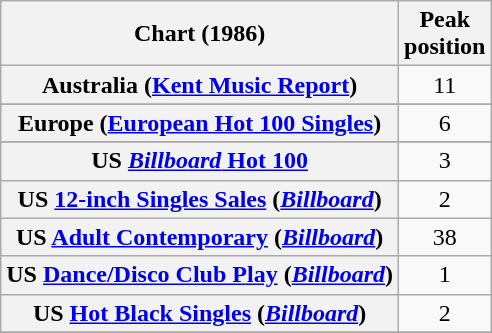<table class="wikitable sortable plainrowheaders" style="text-align:center">
<tr>
<th>Chart (1986)</th>
<th>Peak<br>position</th>
</tr>
<tr>
<th scope="row">Australia (<a href='#'>Kent Music Report</a>)</th>
<td>11</td>
</tr>
<tr>
</tr>
<tr>
</tr>
<tr>
</tr>
<tr>
<th scope="row">Europe (<a href='#'>European Hot 100 Singles</a>)</th>
<td>6</td>
</tr>
<tr>
</tr>
<tr>
</tr>
<tr>
</tr>
<tr>
</tr>
<tr>
</tr>
<tr>
</tr>
<tr>
</tr>
<tr>
<th scope="row">US <a href='#'><em>Billboard</em> Hot 100</a></th>
<td>3</td>
</tr>
<tr>
<th scope="row">US <a href='#'>12-inch Singles Sales</a> (<em><a href='#'>Billboard</a></em>)</th>
<td>2</td>
</tr>
<tr>
<th scope="row">US <a href='#'>Adult Contemporary</a> (<em><a href='#'>Billboard</a></em>)</th>
<td>38</td>
</tr>
<tr>
<th scope="row">US <a href='#'>Dance/Disco Club Play</a> (<em><a href='#'>Billboard</a></em>)</th>
<td>1</td>
</tr>
<tr>
<th scope="row">US <a href='#'>Hot Black Singles</a> (<em><a href='#'>Billboard</a></em>)</th>
<td>2</td>
</tr>
<tr>
</tr>
</table>
